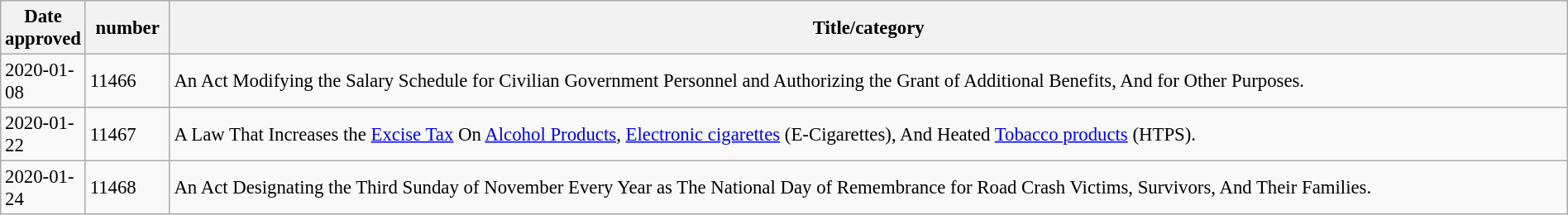<table class="wikitable sortable collapsible collapsed plainrowheaders" style="width: 100%; font-size: 95%">
<tr>
<th scope="col" data-sort-type="isoDate" style="width:  50px;">Date approved</th>
<th scope="col"> number</th>
<th scope="col">Title/category</th>
</tr>
<tr>
<td>2020-01-08</td>
<td>11466</td>
<td>An Act Modifying the Salary Schedule for Civilian Government Personnel and Authorizing the Grant of Additional Benefits, And for Other Purposes.</td>
</tr>
<tr>
<td>2020-01-22</td>
<td>11467</td>
<td>A Law That Increases the <a href='#'>Excise Tax</a> On <a href='#'>Alcohol Products</a>, <a href='#'>Electronic cigarettes</a> (E-Cigarettes), And Heated <a href='#'>Tobacco products</a> (HTPS).</td>
</tr>
<tr>
<td>2020-01-24</td>
<td>11468</td>
<td>An Act Designating the Third Sunday of November Every Year as The National Day of Remembrance for Road Crash Victims, Survivors, And Their Families.</td>
</tr>
</table>
